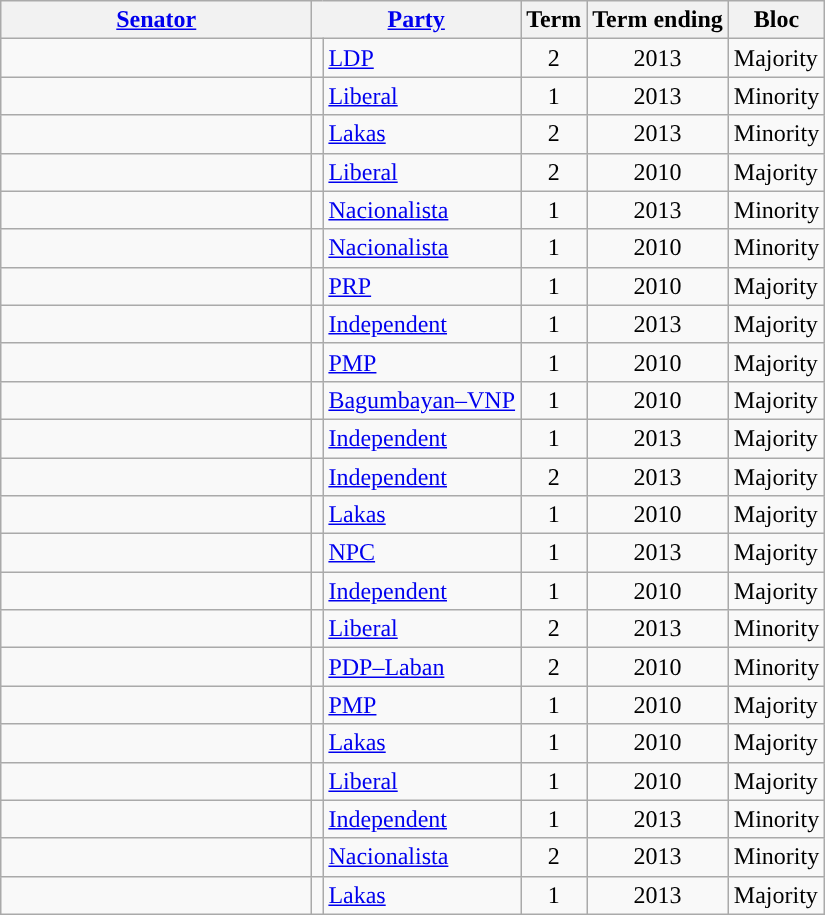<table class="wikitable sortable">
<tr>
<th width="200px"><a href='#'>Senator</a></th>
<th colspan="2"><a href='#'>Party</a></th>
<th>Term</th>
<th>Term ending</th>
<th>Bloc</th>
</tr>
<tr>
<td></td>
<td></td>
<td><a href='#'>LDP</a></td>
<td align="center">2</td>
<td align="center">2013</td>
<td>Majority</td>
</tr>
<tr>
<td></td>
<td></td>
<td><a href='#'>Liberal</a></td>
<td align="center">1</td>
<td align="center">2013</td>
<td>Minority</td>
</tr>
<tr>
<td></td>
<td></td>
<td><a href='#'>Lakas</a></td>
<td align="center">2</td>
<td align="center">2013</td>
<td>Minority</td>
</tr>
<tr>
<td></td>
<td></td>
<td><a href='#'>Liberal</a></td>
<td align="center">2</td>
<td align="center">2010</td>
<td>Majority</td>
</tr>
<tr>
<td></td>
<td></td>
<td><a href='#'>Nacionalista</a></td>
<td align="center">1</td>
<td align="center">2013</td>
<td>Minority</td>
</tr>
<tr>
<td></td>
<td></td>
<td><a href='#'>Nacionalista</a></td>
<td align="center">1</td>
<td align="center">2010</td>
<td>Minority</td>
</tr>
<tr>
<td></td>
<td></td>
<td><a href='#'>PRP</a></td>
<td align="center">1</td>
<td align="center">2010</td>
<td>Majority</td>
</tr>
<tr>
<td></td>
<td></td>
<td><a href='#'>Independent</a></td>
<td align="center">1</td>
<td align="center">2013</td>
<td>Majority</td>
</tr>
<tr>
<td></td>
<td></td>
<td><a href='#'>PMP</a></td>
<td align="center">1</td>
<td align="center">2010</td>
<td>Majority</td>
</tr>
<tr>
<td></td>
<td></td>
<td><a href='#'>Bagumbayan–VNP</a></td>
<td align="center">1</td>
<td align="center">2010</td>
<td>Majority</td>
</tr>
<tr>
<td></td>
<td></td>
<td><a href='#'>Independent</a></td>
<td align="center">1</td>
<td align="center">2013</td>
<td>Majority</td>
</tr>
<tr>
<td></td>
<td></td>
<td><a href='#'>Independent</a></td>
<td align="center">2</td>
<td align="center">2013</td>
<td>Majority</td>
</tr>
<tr>
<td></td>
<td></td>
<td><a href='#'>Lakas</a></td>
<td align="center">1</td>
<td align="center">2010</td>
<td>Majority</td>
</tr>
<tr>
<td></td>
<td></td>
<td><a href='#'>NPC</a></td>
<td align="center">1</td>
<td align="center">2013</td>
<td>Majority</td>
</tr>
<tr>
<td></td>
<td></td>
<td><a href='#'>Independent</a></td>
<td align="center">1</td>
<td align="center">2010</td>
<td>Majority</td>
</tr>
<tr>
<td></td>
<td></td>
<td><a href='#'>Liberal</a></td>
<td align="center">2</td>
<td align="center">2013</td>
<td>Minority</td>
</tr>
<tr>
<td></td>
<td></td>
<td><a href='#'>PDP–Laban</a></td>
<td align="center">2</td>
<td align="center">2010</td>
<td>Minority</td>
</tr>
<tr>
<td></td>
<td></td>
<td><a href='#'>PMP</a></td>
<td align="center">1</td>
<td align="center">2010</td>
<td>Majority</td>
</tr>
<tr>
<td></td>
<td></td>
<td><a href='#'>Lakas</a></td>
<td align="center">1</td>
<td align="center">2010</td>
<td>Majority</td>
</tr>
<tr>
<td></td>
<td></td>
<td><a href='#'>Liberal</a></td>
<td align="center">1</td>
<td align="center">2010</td>
<td>Majority</td>
</tr>
<tr>
<td></td>
<td></td>
<td><a href='#'>Independent</a></td>
<td align="center">1</td>
<td align="center">2013</td>
<td>Minority</td>
</tr>
<tr>
<td></td>
<td></td>
<td><a href='#'>Nacionalista</a></td>
<td align="center">2</td>
<td align="center">2013</td>
<td>Minority</td>
</tr>
<tr>
<td></td>
<td></td>
<td><a href='#'>Lakas</a></td>
<td align="center">1</td>
<td align="center">2013</td>
<td>Majority</td>
</tr>
</table>
